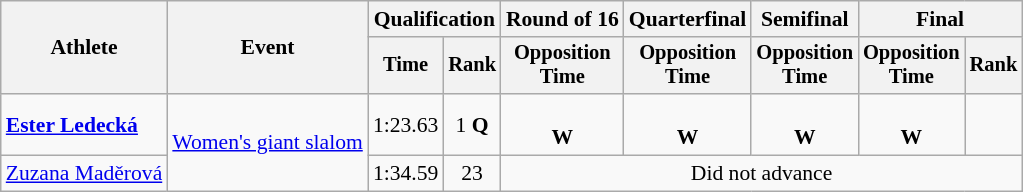<table class="wikitable" style="font-size:90%">
<tr>
<th rowspan="2">Athlete</th>
<th rowspan="2">Event</th>
<th colspan="2">Qualification</th>
<th>Round of 16</th>
<th>Quarterfinal</th>
<th>Semifinal</th>
<th colspan=2>Final</th>
</tr>
<tr style="font-size:95%">
<th>Time</th>
<th>Rank</th>
<th>Opposition<br>Time</th>
<th>Opposition<br>Time</th>
<th>Opposition<br>Time</th>
<th>Opposition<br>Time</th>
<th>Rank</th>
</tr>
<tr align="center">
<td align="left"><strong><a href='#'>Ester Ledecká</a></strong></td>
<td align=left rowspan=2><a href='#'>Women's giant slalom</a></td>
<td>1:23.63</td>
<td>1 <strong>Q</strong></td>
<td><br><strong>W</strong></td>
<td><br><strong>W</strong></td>
<td><br><strong>W</strong></td>
<td><br><strong>W</strong></td>
<td></td>
</tr>
<tr align="center">
<td align="left"><a href='#'>Zuzana Maděrová</a></td>
<td>1:34.59</td>
<td>23</td>
<td colspan=5>Did not advance</td>
</tr>
</table>
